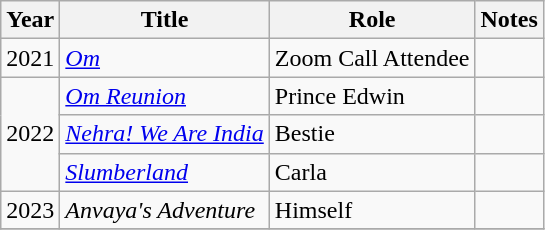<table class="wikitable sortable">
<tr>
<th>Year</th>
<th>Title</th>
<th>Role</th>
<th class="unsortable">Notes</th>
</tr>
<tr>
<td>2021</td>
<td><em><a href='#'>Om</a></em></td>
<td>Zoom Call Attendee</td>
<td></td>
</tr>
<tr>
<td rowspan="3">2022</td>
<td><em><a href='#'>Om Reunion</a></em></td>
<td>Prince Edwin</td>
<td></td>
</tr>
<tr>
<td><em><a href='#'>Nehra! We Are India</a></em></td>
<td>Bestie</td>
<td></td>
</tr>
<tr>
<td><em><a href='#'>Slumberland</a></em></td>
<td>Carla</td>
<td></td>
</tr>
<tr>
<td>2023</td>
<td><em>Anvaya's Adventure</em></td>
<td>Himself</td>
<td></td>
</tr>
<tr>
</tr>
</table>
